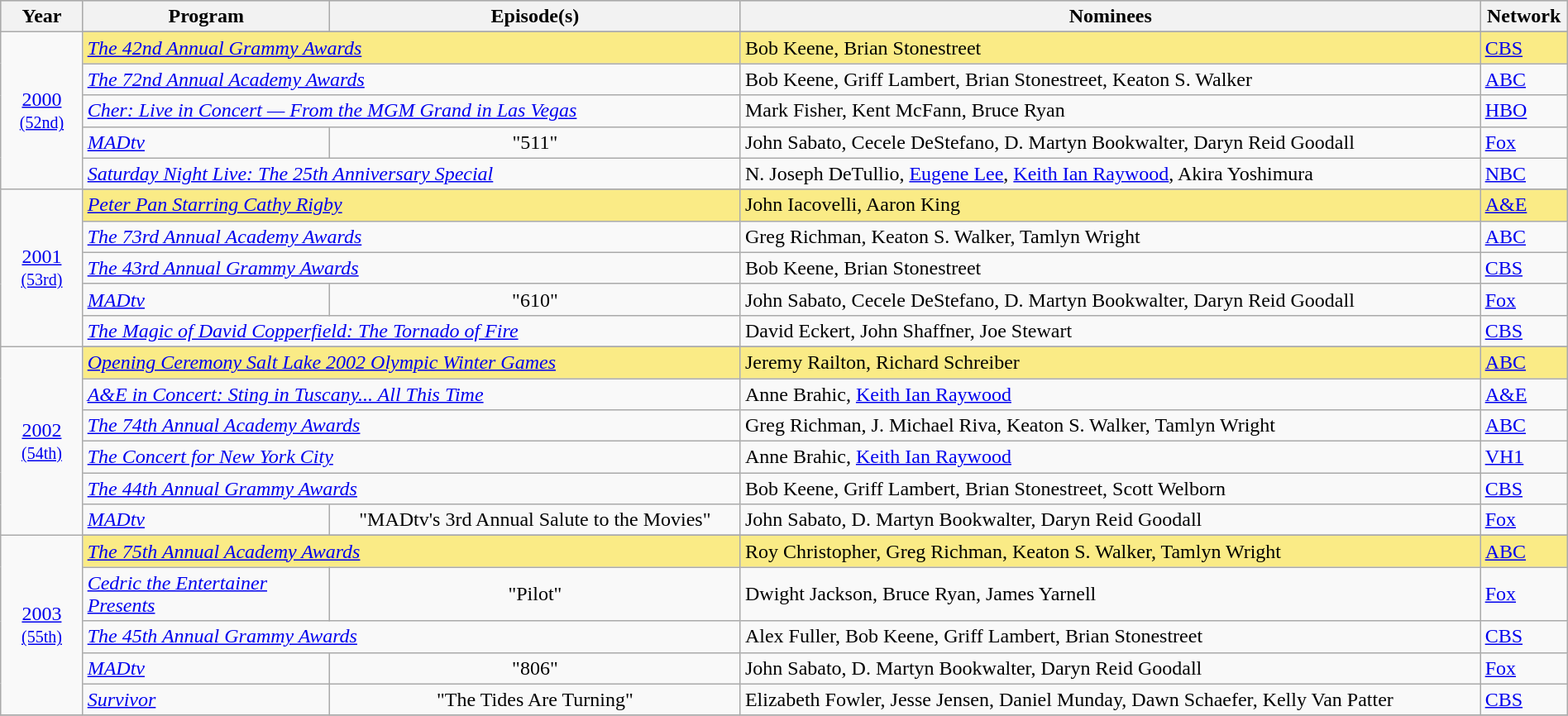<table class="wikitable" style="width:100%">
<tr bgcolor="#bebebe">
<th width="5%">Year</th>
<th width="15%">Program</th>
<th width="25%">Episode(s)</th>
<th width="45%">Nominees</th>
<th width="5%">Network</th>
</tr>
<tr>
<td rowspan=6 style="text-align:center"><a href='#'>2000</a><br><small><a href='#'>(52nd)</a></small><br></td>
</tr>
<tr style="background:#FAEB86">
<td colspan=2><em><a href='#'>The 42nd Annual Grammy Awards</a></em></td>
<td>Bob Keene, Brian Stonestreet</td>
<td><a href='#'>CBS</a></td>
</tr>
<tr>
<td colspan=2><em><a href='#'>The 72nd Annual Academy Awards</a></em></td>
<td>Bob Keene, Griff Lambert, Brian Stonestreet, Keaton S. Walker</td>
<td><a href='#'>ABC</a></td>
</tr>
<tr>
<td colspan=2><em><a href='#'>Cher: Live in Concert — From the MGM Grand in Las Vegas</a></em></td>
<td>Mark Fisher, Kent McFann, Bruce Ryan</td>
<td><a href='#'>HBO</a></td>
</tr>
<tr>
<td><em><a href='#'>MADtv</a></em></td>
<td align=center>"511"</td>
<td>John Sabato, Cecele DeStefano, D. Martyn Bookwalter, Daryn Reid Goodall</td>
<td><a href='#'>Fox</a></td>
</tr>
<tr>
<td colspan=2><em><a href='#'>Saturday Night Live: The 25th Anniversary Special</a></em></td>
<td>N. Joseph DeTullio, <a href='#'>Eugene Lee</a>, <a href='#'>Keith Ian Raywood</a>, Akira Yoshimura</td>
<td><a href='#'>NBC</a></td>
</tr>
<tr>
<td rowspan=6 style="text-align:center"><a href='#'>2001</a><br><small><a href='#'>(53rd)</a></small><br></td>
</tr>
<tr style="background:#FAEB86">
<td colspan=2><em><a href='#'>Peter Pan Starring Cathy Rigby</a></em></td>
<td>John Iacovelli, Aaron King</td>
<td><a href='#'>A&E</a></td>
</tr>
<tr>
<td colspan=2><em><a href='#'>The 73rd Annual Academy Awards</a></em></td>
<td>Greg Richman, Keaton S. Walker, Tamlyn Wright</td>
<td><a href='#'>ABC</a></td>
</tr>
<tr>
<td colspan=2><em><a href='#'>The 43rd Annual Grammy Awards</a></em></td>
<td>Bob Keene, Brian Stonestreet</td>
<td><a href='#'>CBS</a></td>
</tr>
<tr>
<td><em><a href='#'>MADtv</a></em></td>
<td align=center>"610"</td>
<td>John Sabato, Cecele DeStefano, D. Martyn Bookwalter, Daryn Reid Goodall</td>
<td><a href='#'>Fox</a></td>
</tr>
<tr>
<td colspan=2><em><a href='#'>The Magic of David Copperfield: The Tornado of Fire</a></em></td>
<td>David Eckert, John Shaffner, Joe Stewart</td>
<td><a href='#'>CBS</a></td>
</tr>
<tr>
<td rowspan=7 style="text-align:center"><a href='#'>2002</a><br><small><a href='#'>(54th)</a></small><br></td>
</tr>
<tr style="background:#FAEB86">
<td colspan=2><em><a href='#'>Opening Ceremony Salt Lake 2002 Olympic Winter Games</a></em></td>
<td>Jeremy Railton, Richard Schreiber</td>
<td><a href='#'>ABC</a></td>
</tr>
<tr>
<td colspan=2><em><a href='#'>A&E in Concert: Sting in Tuscany... All This Time</a></em></td>
<td>Anne Brahic, <a href='#'>Keith Ian Raywood</a></td>
<td><a href='#'>A&E</a></td>
</tr>
<tr>
<td colspan=2><em><a href='#'>The 74th Annual Academy Awards</a></em></td>
<td>Greg Richman, J. Michael Riva, Keaton S. Walker, Tamlyn Wright</td>
<td><a href='#'>ABC</a></td>
</tr>
<tr>
<td colspan=2><em><a href='#'>The Concert for New York City</a></em></td>
<td>Anne Brahic, <a href='#'>Keith Ian Raywood</a></td>
<td><a href='#'>VH1</a></td>
</tr>
<tr>
<td colspan=2><em><a href='#'>The 44th Annual Grammy Awards</a></em></td>
<td>Bob Keene, Griff Lambert, Brian Stonestreet, Scott Welborn</td>
<td><a href='#'>CBS</a></td>
</tr>
<tr>
<td><em><a href='#'>MADtv</a></em></td>
<td align=center>"MADtv's 3rd Annual Salute to the Movies"</td>
<td>John Sabato, D. Martyn Bookwalter, Daryn Reid Goodall</td>
<td><a href='#'>Fox</a></td>
</tr>
<tr>
<td rowspan=6 style="text-align:center"><a href='#'>2003</a><br><small><a href='#'>(55th)</a></small><br></td>
</tr>
<tr style="background:#FAEB86">
<td colspan=2><em><a href='#'>The 75th Annual Academy Awards</a></em></td>
<td>Roy Christopher, Greg Richman, Keaton S. Walker, Tamlyn Wright</td>
<td><a href='#'>ABC</a></td>
</tr>
<tr>
<td><em><a href='#'>Cedric the Entertainer Presents</a></em></td>
<td align=center>"Pilot"</td>
<td>Dwight Jackson, Bruce Ryan, James Yarnell</td>
<td><a href='#'>Fox</a></td>
</tr>
<tr>
<td colspan=2><em><a href='#'>The 45th Annual Grammy Awards</a></em></td>
<td>Alex Fuller, Bob Keene, Griff Lambert, Brian Stonestreet</td>
<td><a href='#'>CBS</a></td>
</tr>
<tr>
<td><em><a href='#'>MADtv</a></em></td>
<td align=center>"806"</td>
<td>John Sabato, D. Martyn Bookwalter, Daryn Reid Goodall</td>
<td><a href='#'>Fox</a></td>
</tr>
<tr>
<td><em><a href='#'>Survivor</a></em></td>
<td align=center>"The Tides Are Turning"</td>
<td>Elizabeth Fowler, Jesse Jensen, Daniel Munday, Dawn Schaefer, Kelly Van Patter</td>
<td><a href='#'>CBS</a></td>
</tr>
<tr>
</tr>
</table>
